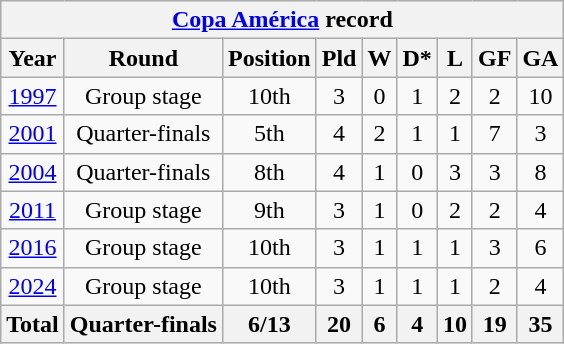<table class="wikitable">
<tr align=center>
<th colspan=9><a href='#'>Copa América</a> record</th>
</tr>
<tr>
<th>Year</th>
<th>Round</th>
<th>Position</th>
<th>Pld</th>
<th>W</th>
<th>D*</th>
<th>L</th>
<th>GF</th>
<th>GA</th>
</tr>
<tr align=center>
<td> <a href='#'>1997</a></td>
<td>Group stage</td>
<td>10th</td>
<td>3</td>
<td>0</td>
<td>1</td>
<td>2</td>
<td>2</td>
<td>10</td>
</tr>
<tr align=center>
<td> <a href='#'>2001</a></td>
<td>Quarter-finals</td>
<td>5th</td>
<td>4</td>
<td>2</td>
<td>1</td>
<td>1</td>
<td>7</td>
<td>3</td>
</tr>
<tr align=center>
<td> <a href='#'>2004</a></td>
<td>Quarter-finals</td>
<td>8th</td>
<td>4</td>
<td>1</td>
<td>0</td>
<td>3</td>
<td>3</td>
<td>8</td>
</tr>
<tr align=center>
<td> <a href='#'>2011</a></td>
<td>Group stage</td>
<td>9th</td>
<td>3</td>
<td>1</td>
<td>0</td>
<td>2</td>
<td>2</td>
<td>4</td>
</tr>
<tr align=center>
<td> <a href='#'>2016</a></td>
<td>Group stage</td>
<td>10th</td>
<td>3</td>
<td>1</td>
<td>1</td>
<td>1</td>
<td>3</td>
<td>6</td>
</tr>
<tr align=center>
<td> <a href='#'>2024</a></td>
<td>Group stage</td>
<td>10th</td>
<td>3</td>
<td>1</td>
<td>1</td>
<td>1</td>
<td>2</td>
<td>4</td>
</tr>
<tr align=center>
<th>Total</th>
<th>Quarter-finals</th>
<th>6/13</th>
<th>20</th>
<th>6</th>
<th>4</th>
<th>10</th>
<th>19</th>
<th>35</th>
</tr>
</table>
